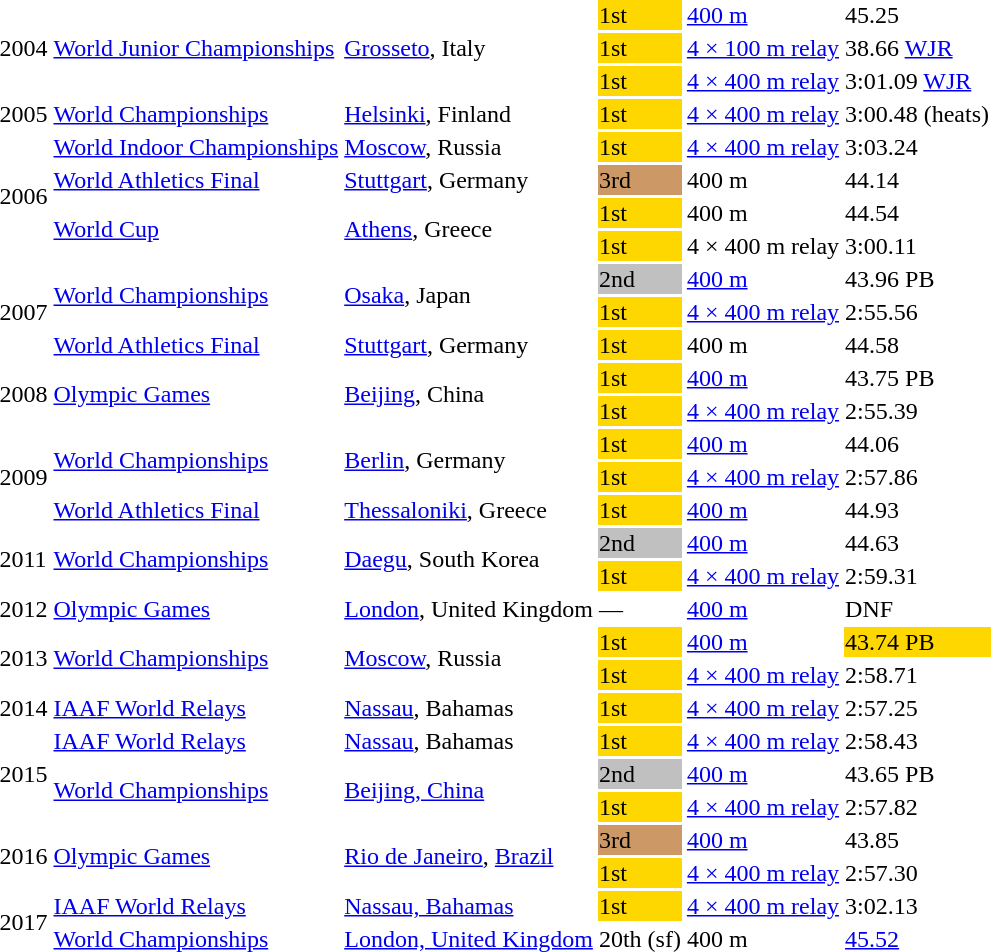<table>
<tr>
<td rowspan=3>2004</td>
<td rowspan=3><a href='#'>World Junior Championships</a></td>
<td rowspan=3><a href='#'>Grosseto</a>, Italy</td>
<td bgcolor="gold">1st</td>
<td><a href='#'>400 m</a></td>
<td>45.25</td>
</tr>
<tr>
<td bgcolor="gold">1st</td>
<td><a href='#'>4 × 100 m relay</a></td>
<td>38.66 <a href='#'>WJR</a></td>
</tr>
<tr>
<td bgcolor="gold">1st</td>
<td><a href='#'>4 × 400 m relay</a></td>
<td>3:01.09 <a href='#'>WJR</a></td>
</tr>
<tr>
<td>2005</td>
<td><a href='#'>World Championships</a></td>
<td><a href='#'>Helsinki</a>, Finland</td>
<td bgcolor=gold>1st</td>
<td><a href='#'>4 × 400 m relay</a></td>
<td>3:00.48 (heats)</td>
</tr>
<tr>
<td rowspan=4>2006</td>
<td><a href='#'>World Indoor Championships</a></td>
<td><a href='#'>Moscow</a>, Russia</td>
<td bgcolor="gold">1st</td>
<td><a href='#'>4 × 400 m relay</a></td>
<td>3:03.24</td>
</tr>
<tr>
<td><a href='#'>World Athletics Final</a></td>
<td><a href='#'>Stuttgart</a>, Germany</td>
<td bgcolor="cc9966">3rd</td>
<td>400 m</td>
<td>44.14</td>
</tr>
<tr>
<td rowspan=2><a href='#'>World Cup</a></td>
<td rowspan=2><a href='#'>Athens</a>, Greece</td>
<td bgcolor="gold">1st</td>
<td>400 m</td>
<td>44.54</td>
</tr>
<tr>
<td bgcolor="gold">1st</td>
<td>4 × 400 m relay</td>
<td>3:00.11</td>
</tr>
<tr>
<td rowspan=3>2007</td>
<td rowspan=2><a href='#'>World Championships</a></td>
<td rowspan=2><a href='#'>Osaka</a>, Japan</td>
<td bgcolor="silver">2nd</td>
<td><a href='#'>400 m</a></td>
<td>43.96 PB</td>
</tr>
<tr>
<td bgcolor=gold>1st</td>
<td><a href='#'>4 × 400 m relay</a></td>
<td>2:55.56</td>
</tr>
<tr>
<td><a href='#'>World Athletics Final</a></td>
<td><a href='#'>Stuttgart</a>, Germany</td>
<td bgcolor="gold">1st</td>
<td>400 m</td>
<td>44.58</td>
</tr>
<tr>
<td rowspan=2>2008</td>
<td rowspan=2><a href='#'>Olympic Games</a></td>
<td rowspan=2><a href='#'>Beijing</a>, China</td>
<td bgcolor="gold">1st</td>
<td><a href='#'>400 m</a></td>
<td>43.75 PB</td>
</tr>
<tr>
<td bgcolor="gold">1st</td>
<td><a href='#'>4 × 400 m relay</a></td>
<td>2:55.39</td>
</tr>
<tr>
<td rowspan=3>2009</td>
<td rowspan=2><a href='#'>World Championships</a></td>
<td rowspan=2><a href='#'>Berlin</a>, Germany</td>
<td bgcolor="gold">1st</td>
<td><a href='#'>400 m</a></td>
<td>44.06</td>
</tr>
<tr>
<td bgcolor="gold">1st</td>
<td><a href='#'>4 × 400 m relay</a></td>
<td>2:57.86</td>
</tr>
<tr>
<td><a href='#'>World Athletics Final</a></td>
<td><a href='#'>Thessaloniki</a>, Greece</td>
<td bgcolor=gold>1st</td>
<td><a href='#'>400 m</a></td>
<td>44.93</td>
</tr>
<tr>
<td rowspan=2>2011</td>
<td rowspan=2><a href='#'>World Championships</a></td>
<td rowspan=2><a href='#'>Daegu</a>, South Korea</td>
<td bgcolor="silver">2nd</td>
<td><a href='#'>400 m</a></td>
<td>44.63</td>
</tr>
<tr>
<td bgcolor="gold">1st</td>
<td><a href='#'>4 × 400 m relay</a></td>
<td>2:59.31</td>
</tr>
<tr>
<td>2012</td>
<td><a href='#'>Olympic Games</a></td>
<td><a href='#'>London</a>, United Kingdom</td>
<td>—</td>
<td><a href='#'>400 m</a></td>
<td>DNF</td>
</tr>
<tr>
<td rowspan=2>2013</td>
<td rowspan=2><a href='#'>World Championships</a></td>
<td rowspan=2><a href='#'>Moscow</a>, Russia</td>
<td bgcolor="gold">1st</td>
<td><a href='#'>400 m</a></td>
<td bgcolor=gold>43.74 PB<br></td>
</tr>
<tr>
<td bgcolor="gold">1st</td>
<td><a href='#'>4 × 400 m relay</a></td>
<td>2:58.71</td>
</tr>
<tr>
<td>2014</td>
<td><a href='#'>IAAF World Relays</a></td>
<td><a href='#'>Nassau</a>, Bahamas</td>
<td bgcolor="gold">1st</td>
<td><a href='#'>4 × 400 m relay</a></td>
<td>2:57.25</td>
</tr>
<tr>
<td rowspan=3>2015</td>
<td><a href='#'>IAAF World Relays</a></td>
<td><a href='#'>Nassau</a>, Bahamas</td>
<td bgcolor="gold">1st</td>
<td><a href='#'>4 × 400 m relay</a></td>
<td>2:58.43</td>
</tr>
<tr>
<td rowspan=2><a href='#'>World Championships</a></td>
<td rowspan=2><a href='#'>Beijing, China</a></td>
<td bgcolor="silver">2nd</td>
<td><a href='#'>400 m</a></td>
<td>43.65 PB</td>
</tr>
<tr>
<td bgcolor="gold">1st</td>
<td><a href='#'>4 × 400 m relay</a></td>
<td>2:57.82</td>
</tr>
<tr>
<td rowspan=2>2016</td>
<td rowspan=2><a href='#'>Olympic Games</a></td>
<td rowspan=2><a href='#'>Rio de Janeiro</a>, <a href='#'>Brazil</a></td>
<td bgcolor=cc9966>3rd</td>
<td><a href='#'>400 m</a></td>
<td>43.85</td>
</tr>
<tr>
<td bgcolor=gold>1st</td>
<td><a href='#'>4 × 400 m relay</a></td>
<td>2:57.30</td>
</tr>
<tr>
<td rowspan=2>2017</td>
<td><a href='#'>IAAF World Relays</a></td>
<td><a href='#'>Nassau, Bahamas</a></td>
<td bgcolor=gold>1st</td>
<td><a href='#'>4 × 400 m relay</a></td>
<td>3:02.13</td>
</tr>
<tr>
<td><a href='#'>World Championships</a></td>
<td><a href='#'>London, United Kingdom</a></td>
<td>20th (sf)</td>
<td>400 m</td>
<td><a href='#'>45.52</a></td>
</tr>
</table>
